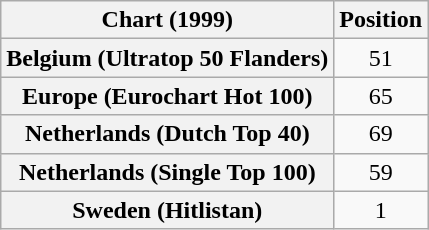<table class="wikitable sortable plainrowheaders" style="text-align:center">
<tr>
<th scope="col">Chart (1999)</th>
<th scope="col">Position</th>
</tr>
<tr>
<th scope = "row">Belgium (Ultratop 50 Flanders)</th>
<td>51</td>
</tr>
<tr>
<th scope = "row">Europe (Eurochart Hot 100)</th>
<td>65</td>
</tr>
<tr>
<th scope = "row">Netherlands (Dutch Top 40)</th>
<td>69</td>
</tr>
<tr>
<th scope = "row">Netherlands (Single Top 100)</th>
<td>59</td>
</tr>
<tr>
<th scope = "row">Sweden (Hitlistan)</th>
<td>1</td>
</tr>
</table>
